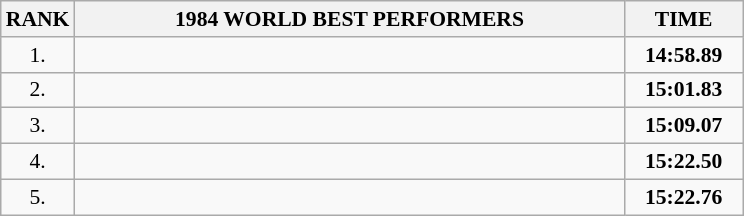<table class="wikitable" style="border-collapse: collapse; font-size: 90%;">
<tr>
<th>RANK</th>
<th align="center" style="width: 25em">1984 WORLD BEST PERFORMERS</th>
<th align="center" style="width: 5em">TIME</th>
</tr>
<tr>
<td align="center">1.</td>
<td></td>
<td align="center"><strong>14:58.89</strong></td>
</tr>
<tr>
<td align="center">2.</td>
<td></td>
<td align="center"><strong>15:01.83</strong></td>
</tr>
<tr>
<td align="center">3.</td>
<td></td>
<td align="center"><strong>15:09.07</strong></td>
</tr>
<tr>
<td align="center">4.</td>
<td></td>
<td align="center"><strong>15:22.50</strong></td>
</tr>
<tr>
<td align="center">5.</td>
<td></td>
<td align="center"><strong>15:22.76</strong></td>
</tr>
</table>
